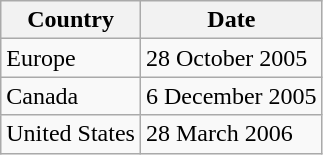<table class="wikitable">
<tr>
<th>Country</th>
<th>Date</th>
</tr>
<tr>
<td>Europe</td>
<td>28 October 2005</td>
</tr>
<tr>
<td>Canada</td>
<td>6 December 2005</td>
</tr>
<tr>
<td>United States</td>
<td>28 March 2006</td>
</tr>
</table>
